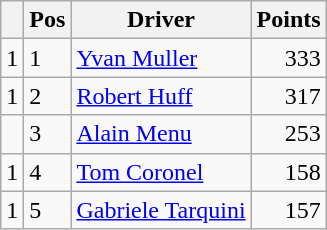<table class="wikitable" style="font-size|95%;">
<tr>
<th></th>
<th>Pos</th>
<th>Driver</th>
<th>Points</th>
</tr>
<tr>
<td align="left"> 1</td>
<td>1</td>
<td> <a href='#'>Yvan Muller</a></td>
<td align="right">333</td>
</tr>
<tr>
<td align="left"> 1</td>
<td>2</td>
<td> <a href='#'>Robert Huff</a></td>
<td align="right">317</td>
</tr>
<tr>
<td align="left"></td>
<td>3</td>
<td> <a href='#'>Alain Menu</a></td>
<td align="right">253</td>
</tr>
<tr>
<td align="left"> 1</td>
<td>4</td>
<td> <a href='#'>Tom Coronel</a></td>
<td align="right">158</td>
</tr>
<tr>
<td align="left"> 1</td>
<td>5</td>
<td> <a href='#'>Gabriele Tarquini</a></td>
<td align="right">157</td>
</tr>
</table>
